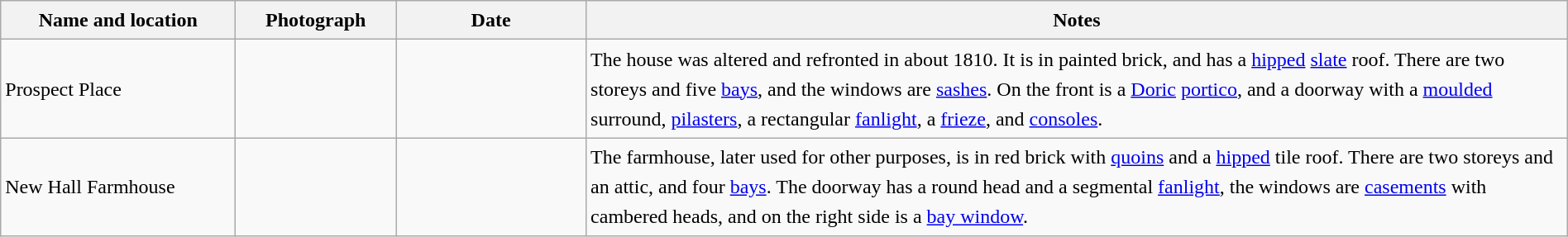<table class="wikitable sortable plainrowheaders" style="width:100%;border:0px;text-align:left;line-height:150%;">
<tr>
<th scope="col"  style="width:150px">Name and location</th>
<th scope="col"  style="width:100px" class="unsortable">Photograph</th>
<th scope="col"  style="width:120px">Date</th>
<th scope="col"  style="width:650px" class="unsortable">Notes</th>
</tr>
<tr>
<td>Prospect Place<br><small></small></td>
<td></td>
<td align="center"></td>
<td>The house was altered and refronted in about 1810.  It is in painted brick, and has a <a href='#'>hipped</a> <a href='#'>slate</a> roof.  There are two storeys and five <a href='#'>bays</a>, and the windows are <a href='#'>sashes</a>.  On the front is a <a href='#'>Doric</a> <a href='#'>portico</a>, and a doorway with a <a href='#'>moulded</a> surround, <a href='#'>pilasters</a>, a rectangular <a href='#'>fanlight</a>, a <a href='#'>frieze</a>, and <a href='#'>consoles</a>.</td>
</tr>
<tr>
<td>New Hall Farmhouse<br><small></small></td>
<td></td>
<td align="center"></td>
<td>The farmhouse, later used for other purposes, is in red brick with <a href='#'>quoins</a> and a <a href='#'>hipped</a> tile roof.  There are two storeys and an attic, and four <a href='#'>bays</a>.  The doorway has a round head and a segmental <a href='#'>fanlight</a>, the windows are <a href='#'>casements</a> with cambered heads, and on the right side is a <a href='#'>bay window</a>.</td>
</tr>
<tr>
</tr>
</table>
